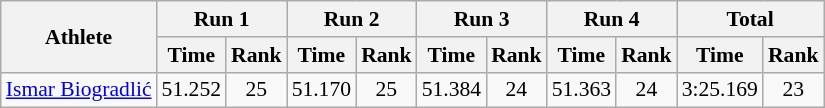<table class="wikitable" border="1" style="font-size:90%">
<tr>
<th rowspan="2">Athlete</th>
<th colspan="2">Run 1</th>
<th colspan="2">Run 2</th>
<th colspan="2">Run 3</th>
<th colspan="2">Run 4</th>
<th colspan="2">Total</th>
</tr>
<tr>
<th>Time</th>
<th>Rank</th>
<th>Time</th>
<th>Rank</th>
<th>Time</th>
<th>Rank</th>
<th>Time</th>
<th>Rank</th>
<th>Time</th>
<th>Rank</th>
</tr>
<tr>
<td><a href='#'>Ismar Biogradlić</a></td>
<td align="center">51.252</td>
<td align="center">25</td>
<td align="center">51.170</td>
<td align="center">25</td>
<td align="center">51.384</td>
<td align="center">24</td>
<td align="center">51.363</td>
<td align="center">24</td>
<td align="center">3:25.169</td>
<td align="center">23</td>
</tr>
</table>
